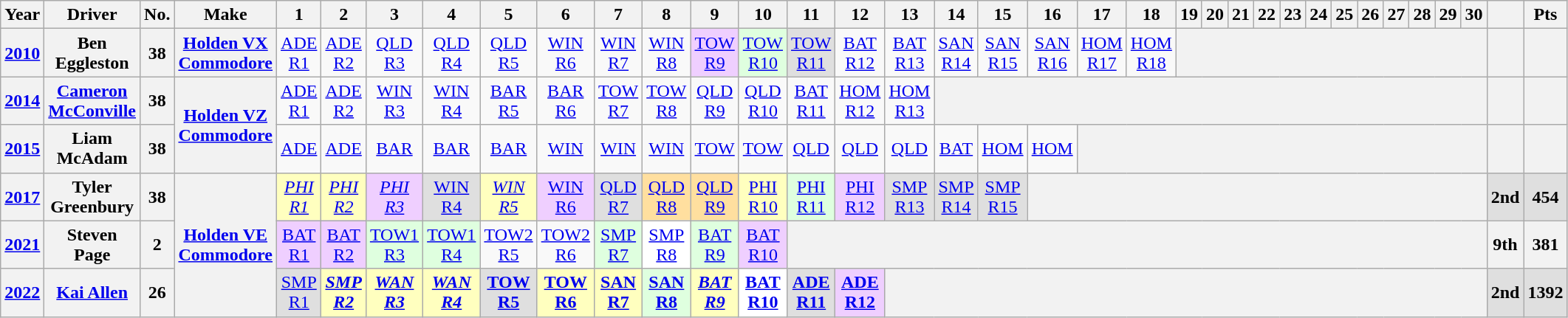<table class="wikitable mw-collapsible mw-collapsed" style="text-align:center; ">
<tr>
<th>Year</th>
<th>Driver</th>
<th>No.</th>
<th>Make</th>
<th>1</th>
<th>2</th>
<th>3</th>
<th>4</th>
<th>5</th>
<th>6</th>
<th>7</th>
<th>8</th>
<th>9</th>
<th>10</th>
<th>11</th>
<th>12</th>
<th>13</th>
<th>14</th>
<th>15</th>
<th>16</th>
<th>17</th>
<th>18</th>
<th>19</th>
<th>20</th>
<th>21</th>
<th>22</th>
<th>23</th>
<th>24</th>
<th>25</th>
<th>26</th>
<th>27</th>
<th>28</th>
<th>29</th>
<th>30</th>
<th></th>
<th>Pts</th>
</tr>
<tr>
<th><a href='#'>2010</a></th>
<th>Ben Eggleston</th>
<th>38</th>
<th><a href='#'>Holden VX Commodore</a></th>
<td><a href='#'>ADE <br>R1</a></td>
<td><a href='#'>ADE <br>R2</a></td>
<td><a href='#'>QLD <br>R3</a></td>
<td><a href='#'>QLD <br>R4</a></td>
<td><a href='#'>QLD <br>R5</a></td>
<td><a href='#'>WIN <br>R6</a></td>
<td><a href='#'>WIN <br>R7</a></td>
<td><a href='#'>WIN <br>R8</a></td>
<td style="background: #efcfff"><a href='#'>TOW <br>R9</a><br></td>
<td style="background: #dfffdf"><a href='#'>TOW <br>R10</a><br></td>
<td style="background: #dfdfdf"><a href='#'>TOW <br>R11</a><br></td>
<td><a href='#'>BAT <br>R12</a></td>
<td><a href='#'>BAT <br>R13</a></td>
<td><a href='#'>SAN <br>R14</a></td>
<td><a href='#'>SAN <br>R15</a></td>
<td><a href='#'>SAN <br>R16</a></td>
<td><a href='#'>HOM <br>R17</a></td>
<td><a href='#'>HOM <br>R18</a></td>
<th colspan=12></th>
<th></th>
<th></th>
</tr>
<tr>
<th><a href='#'>2014</a></th>
<th><a href='#'>Cameron McConville</a></th>
<th>38</th>
<th rowspan=2><a href='#'>Holden VZ Commodore</a></th>
<td><a href='#'>ADE <br>R1</a></td>
<td><a href='#'>ADE <br>R2</a></td>
<td><a href='#'>WIN <br>R3</a></td>
<td><a href='#'>WIN <br>R4</a></td>
<td><a href='#'>BAR <br>R5</a></td>
<td><a href='#'>BAR <br>R6</a></td>
<td><a href='#'>TOW <br>R7</a></td>
<td><a href='#'>TOW <br>R8</a></td>
<td><a href='#'>QLD <br>R9</a></td>
<td><a href='#'>QLD <br>R10</a></td>
<td><a href='#'>BAT <br>R11</a></td>
<td><a href='#'>HOM <br>R12</a></td>
<td><a href='#'>HOM <br>R13</a></td>
<th colspan=17></th>
<th></th>
<th></th>
</tr>
<tr>
<th><a href='#'>2015</a></th>
<th>Liam McAdam</th>
<th>38</th>
<td><a href='#'>ADE</a></td>
<td><a href='#'>ADE</a></td>
<td><a href='#'>BAR</a></td>
<td><a href='#'>BAR</a></td>
<td><a href='#'>BAR</a></td>
<td><a href='#'>WIN</a></td>
<td><a href='#'>WIN</a></td>
<td><a href='#'>WIN</a></td>
<td><a href='#'>TOW</a></td>
<td><a href='#'>TOW</a></td>
<td><a href='#'>QLD</a></td>
<td><a href='#'>QLD</a></td>
<td><a href='#'>QLD</a></td>
<td><a href='#'>BAT</a></td>
<td><a href='#'>HOM</a></td>
<td><a href='#'>HOM</a></td>
<th colspan=14></th>
<th></th>
<th></th>
</tr>
<tr>
<th><a href='#'>2017</a></th>
<th>Tyler Greenbury</th>
<th>38</th>
<th rowspan=3><a href='#'>Holden VE Commodore</a></th>
<td style="background: #ffffbf"><em><a href='#'>PHI<br>R1</a><br></em></td>
<td style="background: #ffffbf"><em><a href='#'>PHI<br>R2</a><br></em></td>
<td style="background: #efcfff"><em><a href='#'>PHI<br>R3</a><br></em></td>
<td style="background: #dfdfdf"><a href='#'>WIN<br>R4</a><br></td>
<td style="background: #ffffbf"><em><a href='#'>WIN<br>R5</a><br></em></td>
<td style="background: #efcfff"><a href='#'>WIN<br>R6</a><br></td>
<td style="background: #dfdfdf"><a href='#'>QLD<br>R7</a><br></td>
<td style="background: #ffdf9f"><a href='#'>QLD<br>R8</a><br></td>
<td style="background: #ffdf9f"><a href='#'>QLD<br>R9</a><br></td>
<td style="background: #ffffbf"><a href='#'>PHI<br>R10</a><br></td>
<td style="background: #dfffdf"><a href='#'>PHI<br>R11</a><br></td>
<td style="background: #efcfff"><a href='#'>PHI<br>R12</a><br></td>
<td style="background: #dfdfdf"><a href='#'>SMP<br>R13</a><br></td>
<td style="background: #dfdfdf"><a href='#'>SMP<br>R14</a><br></td>
<td style="background: #dfdfdf"><a href='#'>SMP<br>R15</a><br></td>
<th colspan=15></th>
<th align="center" style="background: #dfdfdf">2nd</th>
<th align="center" style="background: #dfdfdf">454</th>
</tr>
<tr>
<th><a href='#'>2021</a></th>
<th>Steven Page</th>
<th>2</th>
<td style="background: #efcfff"><a href='#'>BAT<br>R1</a><br></td>
<td style="background: #efcfff"><a href='#'>BAT<br>R2</a><br></td>
<td style="background: #dfffdf"><a href='#'>TOW1<br>R3</a><br></td>
<td style="background: #dfffdf"><a href='#'>TOW1<br>R4</a><br></td>
<td><a href='#'>TOW2<br>R5</a></td>
<td><a href='#'>TOW2<br>R6</a></td>
<td style="background: #dfffdf"><a href='#'>SMP<br>R7</a><br></td>
<td style="background: #ffffff"><a href='#'>SMP<br>R8</a><br></td>
<td style="background: #dfffdf"><a href='#'>BAT<br>R9</a><br></td>
<td style="background: #efcfff"><a href='#'>BAT<br>R10</a><br></td>
<th colspan=20></th>
<th>9th</th>
<th>381</th>
</tr>
<tr>
<th><a href='#'>2022</a></th>
<th><a href='#'>Kai Allen</a></th>
<th>26</th>
<td style="background: #dfdfdf"><a href='#'>SMP<br>R1</a><br></td>
<td style="background: #ffffbf"><strong><em><a href='#'>SMP<br>R2</a><br></em></strong></td>
<td style="background: #ffffbf"><strong><em><a href='#'>WAN<br>R3</a><br></em></strong></td>
<td style="background: #ffffbf"><strong><em><a href='#'>WAN<br>R4</a><br></em></strong></td>
<td style="background: #dfdfdf"><strong><a href='#'>TOW<br>R5</a><br></strong></td>
<td style="background: #ffffbf"><strong><a href='#'>TOW<br>R6</a><br></strong></td>
<td style="background: #ffffbf"><strong><a href='#'>SAN<br>R7</a><br></strong></td>
<td style="background: #dfffdf"><strong><a href='#'>SAN<br>R8</a><br></strong></td>
<td style="background: #ffffbf"><strong><em><a href='#'>BAT<br>R9</a><br></em></strong></td>
<td style="background: #ffffff"><strong><a href='#'>BAT<br>R10</a><br></strong></td>
<td style="background: #dfdfdf"><strong><a href='#'>ADE<br>R11</a><br></strong></td>
<td style="background: #efcfff"><strong><a href='#'>ADE<br>R12</a><br></strong></td>
<th colspan=18></th>
<th align="center" style="background: #dfdfdf">2nd</th>
<th align="center" style="background: #dfdfdf">1392</th>
</tr>
</table>
